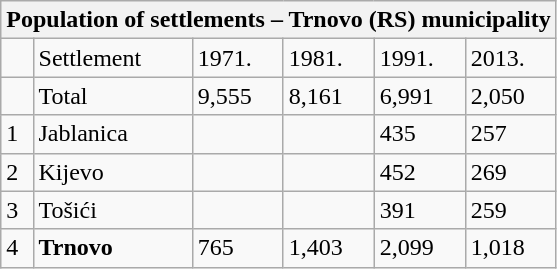<table class="wikitable">
<tr>
<th colspan="6">Population of settlements – Trnovo (RS) municipality</th>
</tr>
<tr>
<td></td>
<td>Settlement</td>
<td>1971.</td>
<td>1981.</td>
<td>1991.</td>
<td>2013.</td>
</tr>
<tr>
<td></td>
<td>Total</td>
<td>9,555</td>
<td>8,161</td>
<td>6,991</td>
<td>2,050</td>
</tr>
<tr>
<td>1</td>
<td>Jablanica</td>
<td></td>
<td></td>
<td>435</td>
<td>257</td>
</tr>
<tr>
<td>2</td>
<td>Kijevo</td>
<td></td>
<td></td>
<td>452</td>
<td>269</td>
</tr>
<tr>
<td>3</td>
<td>Tošići</td>
<td></td>
<td></td>
<td>391</td>
<td>259</td>
</tr>
<tr>
<td>4</td>
<td><strong>Trnovo</strong></td>
<td>765</td>
<td>1,403</td>
<td>2,099</td>
<td>1,018</td>
</tr>
</table>
